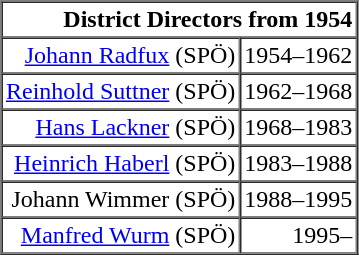<table border="1" cellpadding="2" cellspacing="0" style="text-align:right; margin-left:1em;">
<tr style=background:#CCCCCC">
<th colspan="2">District Directors from 1954</th>
</tr>
<tr style=background:#FFFFFF">
<td><a href='#'>Johann Radfux</a> (SPÖ)</td>
<td>1954–1962</td>
</tr>
<tr style=background:#FFFFFF">
<td><a href='#'>Reinhold Suttner</a> (SPÖ)</td>
<td>1962–1968</td>
</tr>
<tr style=background:#FFFFFF">
<td><a href='#'>Hans Lackner</a> (SPÖ)</td>
<td>1968–1983</td>
</tr>
<tr style=background:#FFFFFF">
<td><a href='#'>Heinrich Haberl</a> (SPÖ)</td>
<td>1983–1988</td>
</tr>
<tr style=background:#FFFFFF">
<td>Johann Wimmer (SPÖ)</td>
<td>1988–1995</td>
</tr>
<tr style=background:#FFFFFF">
<td><a href='#'>Manfred Wurm</a> (SPÖ)</td>
<td>1995–</td>
</tr>
</table>
